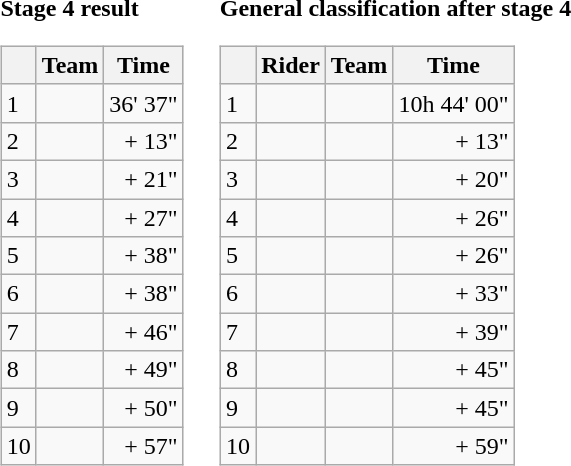<table>
<tr>
<td><strong>Stage 4 result</strong><br><table class="wikitable">
<tr>
<th></th>
<th>Team</th>
<th>Time</th>
</tr>
<tr>
<td>1</td>
<td></td>
<td align="right">36' 37"</td>
</tr>
<tr>
<td>2</td>
<td></td>
<td align="right">+ 13"</td>
</tr>
<tr>
<td>3</td>
<td></td>
<td align="right">+ 21"</td>
</tr>
<tr>
<td>4</td>
<td></td>
<td align="right">+ 27"</td>
</tr>
<tr>
<td>5</td>
<td></td>
<td align="right">+ 38"</td>
</tr>
<tr>
<td>6</td>
<td></td>
<td align="right">+ 38"</td>
</tr>
<tr>
<td>7</td>
<td></td>
<td align="right">+ 46"</td>
</tr>
<tr>
<td>8</td>
<td></td>
<td align="right">+ 49"</td>
</tr>
<tr>
<td>9</td>
<td></td>
<td align="right">+ 50"</td>
</tr>
<tr>
<td>10</td>
<td></td>
<td align="right">+ 57"</td>
</tr>
</table>
</td>
<td></td>
<td><strong>General classification after stage 4</strong><br><table class="wikitable">
<tr>
<th></th>
<th>Rider</th>
<th>Team</th>
<th>Time</th>
</tr>
<tr>
<td>1</td>
<td> </td>
<td></td>
<td align="right">10h 44' 00"</td>
</tr>
<tr>
<td>2</td>
<td></td>
<td></td>
<td align="right">+ 13"</td>
</tr>
<tr>
<td>3</td>
<td> </td>
<td></td>
<td align="right">+ 20"</td>
</tr>
<tr>
<td>4</td>
<td></td>
<td></td>
<td align="right">+ 26"</td>
</tr>
<tr>
<td>5</td>
<td></td>
<td></td>
<td align="right">+ 26"</td>
</tr>
<tr>
<td>6</td>
<td></td>
<td></td>
<td align="right">+ 33"</td>
</tr>
<tr>
<td>7</td>
<td></td>
<td></td>
<td align="right">+ 39"</td>
</tr>
<tr>
<td>8</td>
<td></td>
<td></td>
<td align="right">+ 45"</td>
</tr>
<tr>
<td>9</td>
<td></td>
<td></td>
<td align="right">+ 45"</td>
</tr>
<tr>
<td>10</td>
<td></td>
<td></td>
<td align="right">+ 59"</td>
</tr>
</table>
</td>
</tr>
</table>
